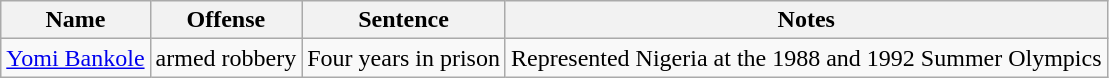<table class="wikitable">
<tr>
<th>Name</th>
<th>Offense</th>
<th>Sentence</th>
<th>Notes</th>
</tr>
<tr>
<td><a href='#'>Yomi Bankole</a></td>
<td>armed robbery</td>
<td>Four years in prison</td>
<td>Represented Nigeria at the 1988 and 1992 Summer Olympics</td>
</tr>
</table>
